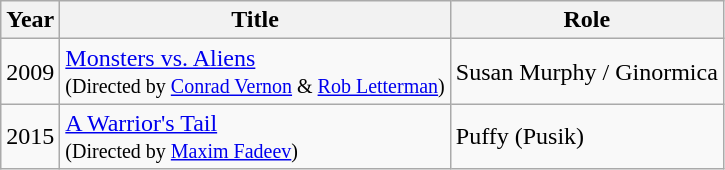<table class="wikitable">
<tr>
<th align="center" valign="top">Year</th>
<th align="left" valign="top">Title</th>
<th align="left" valign="top">Role</th>
</tr>
<tr>
<td>2009</td>
<td><a href='#'>Monsters vs. Aliens</a><br><small>(Directed by <a href='#'>Conrad Vernon</a> & <a href='#'>Rob Letterman</a>)</small></td>
<td>Susan Murphy / Ginormica</td>
</tr>
<tr>
<td>2015</td>
<td><a href='#'>A Warrior's Tail</a><br><small>(Directed by <a href='#'>Maxim Fadeev</a>)</small></td>
<td>Puffy (Pusik)</td>
</tr>
</table>
